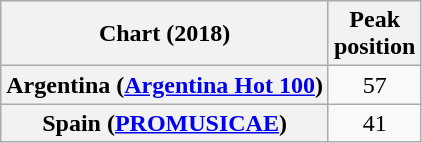<table class="wikitable plainrowheaders" style="text-align:center">
<tr>
<th scope="col">Chart (2018)</th>
<th scope="col">Peak<br>position</th>
</tr>
<tr>
<th scope="row">Argentina (<a href='#'>Argentina Hot 100</a>)</th>
<td>57</td>
</tr>
<tr>
<th scope="row">Spain (<a href='#'>PROMUSICAE</a>)</th>
<td>41</td>
</tr>
</table>
